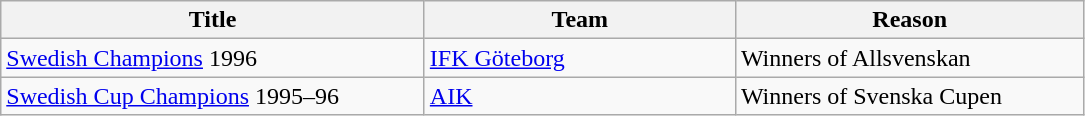<table class="wikitable" style="text-align: left">
<tr>
<th style="width: 275px;">Title</th>
<th style="width: 200px;">Team</th>
<th style="width: 225px;">Reason</th>
</tr>
<tr>
<td><a href='#'>Swedish Champions</a> 1996</td>
<td><a href='#'>IFK Göteborg</a></td>
<td>Winners of Allsvenskan</td>
</tr>
<tr>
<td><a href='#'>Swedish Cup Champions</a> 1995–96</td>
<td><a href='#'>AIK</a></td>
<td>Winners of Svenska Cupen</td>
</tr>
</table>
